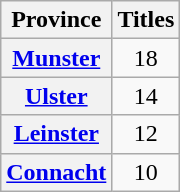<table class="wikitable plainrowheaders sortable">
<tr>
<th scope="col">Province</th>
<th scope="col">Titles</th>
</tr>
<tr align="center" |>
<th scope="row"> <a href='#'>Munster</a></th>
<td>18</td>
</tr>
<tr align="center" |>
<th scope="row"> <a href='#'>Ulster</a></th>
<td>14</td>
</tr>
<tr align="center" |>
<th scope="row"> <a href='#'>Leinster</a></th>
<td>12</td>
</tr>
<tr align="center" |>
<th scope="row"> <a href='#'>Connacht</a></th>
<td>10</td>
</tr>
</table>
